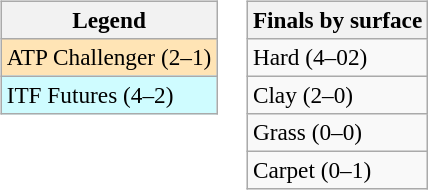<table>
<tr valign=top>
<td><br><table class=wikitable style=font-size:97%>
<tr>
<th>Legend</th>
</tr>
<tr bgcolor=moccasin>
<td>ATP Challenger (2–1)</td>
</tr>
<tr bgcolor=cffcff>
<td>ITF Futures (4–2)</td>
</tr>
</table>
</td>
<td><br><table class=wikitable style=font-size:97%>
<tr>
<th>Finals by surface</th>
</tr>
<tr>
<td>Hard (4–02)</td>
</tr>
<tr>
<td>Clay (2–0)</td>
</tr>
<tr>
<td>Grass (0–0)</td>
</tr>
<tr>
<td>Carpet (0–1)</td>
</tr>
</table>
</td>
</tr>
</table>
